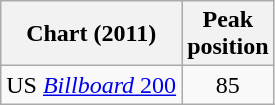<table class="wikitable sortable">
<tr>
<th>Chart (2011)</th>
<th>Peak<br>position</th>
</tr>
<tr>
<td>US <a href='#'><em>Billboard</em> 200</a></td>
<td style="text-align:center;">85</td>
</tr>
</table>
